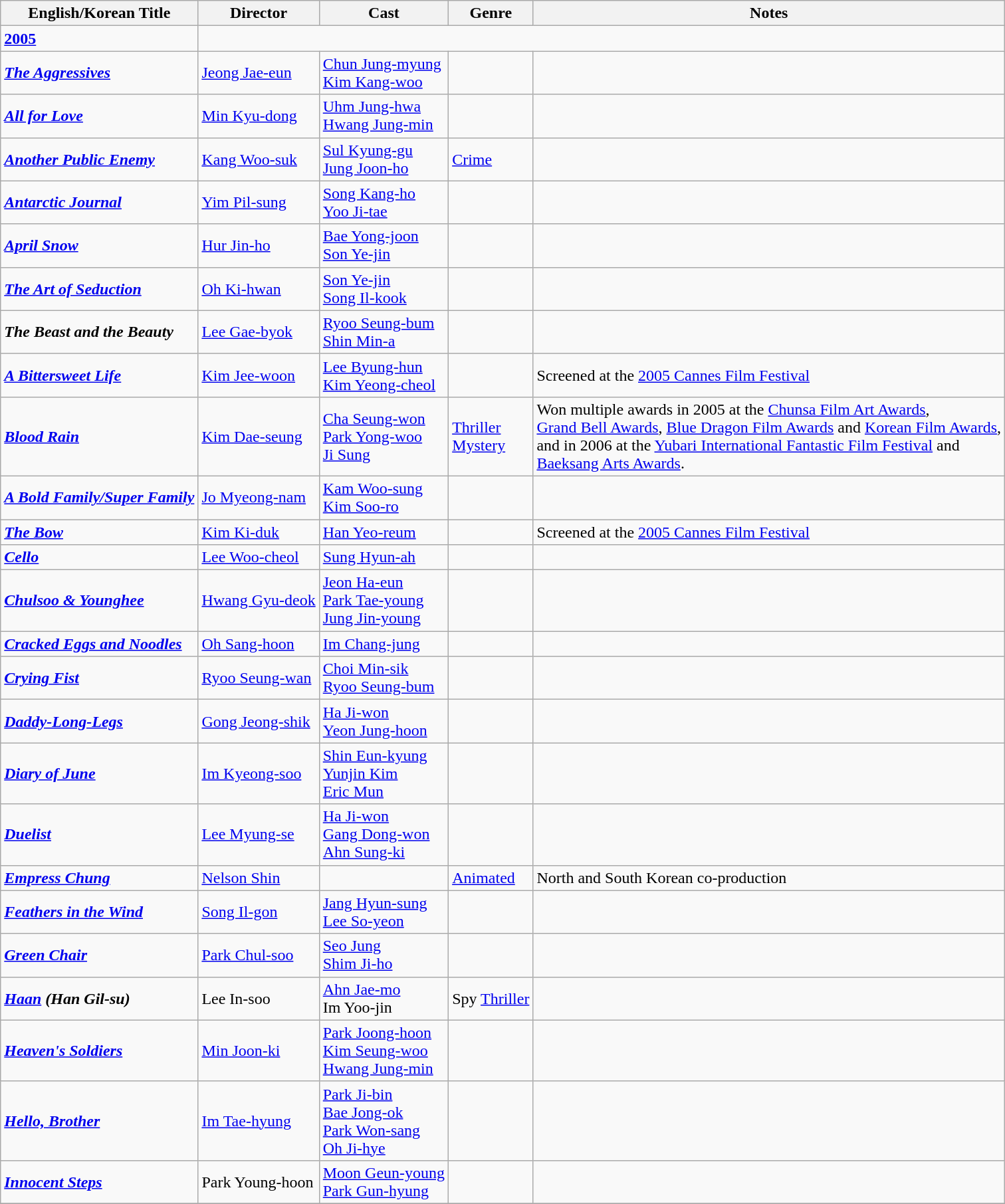<table class="wikitable">
<tr>
<th>English/Korean Title</th>
<th>Director</th>
<th>Cast</th>
<th>Genre</th>
<th>Notes</th>
</tr>
<tr>
<td><strong><a href='#'>2005</a></strong></td>
</tr>
<tr>
<td><strong><em><a href='#'>The Aggressives</a></em></strong></td>
<td><a href='#'>Jeong Jae-eun</a></td>
<td><a href='#'>Chun Jung-myung</a><br><a href='#'>Kim Kang-woo</a></td>
<td></td>
<td></td>
</tr>
<tr>
<td><strong><em><a href='#'>All for Love</a></em></strong></td>
<td><a href='#'>Min Kyu-dong</a></td>
<td><a href='#'>Uhm Jung-hwa</a><br><a href='#'>Hwang Jung-min</a></td>
<td></td>
<td></td>
</tr>
<tr>
<td><strong><em><a href='#'>Another Public Enemy</a></em></strong></td>
<td><a href='#'>Kang Woo-suk</a></td>
<td><a href='#'>Sul Kyung-gu</a><br><a href='#'>Jung Joon-ho</a></td>
<td><a href='#'>Crime</a></td>
<td></td>
</tr>
<tr>
<td><strong><em><a href='#'>Antarctic Journal</a></em></strong></td>
<td><a href='#'>Yim Pil-sung</a></td>
<td><a href='#'>Song Kang-ho</a><br><a href='#'>Yoo Ji-tae</a></td>
<td></td>
<td></td>
</tr>
<tr>
<td><strong><em><a href='#'>April Snow</a></em></strong></td>
<td><a href='#'>Hur Jin-ho</a></td>
<td><a href='#'>Bae Yong-joon</a><br><a href='#'>Son Ye-jin</a></td>
<td></td>
<td></td>
</tr>
<tr>
<td><strong><em><a href='#'>The Art of Seduction</a></em></strong></td>
<td><a href='#'>Oh Ki-hwan</a></td>
<td><a href='#'>Son Ye-jin</a><br><a href='#'>Song Il-kook</a></td>
<td></td>
<td></td>
</tr>
<tr>
<td><strong><em>The Beast and the Beauty</em></strong></td>
<td><a href='#'>Lee Gae-byok</a></td>
<td><a href='#'>Ryoo Seung-bum</a><br><a href='#'>Shin Min-a</a></td>
<td></td>
<td></td>
</tr>
<tr>
<td><strong><em><a href='#'>A Bittersweet Life</a></em></strong></td>
<td><a href='#'>Kim Jee-woon</a></td>
<td><a href='#'>Lee Byung-hun</a><br><a href='#'>Kim Yeong-cheol</a></td>
<td></td>
<td>Screened at the <a href='#'>2005 Cannes Film Festival</a></td>
</tr>
<tr>
<td><strong><em><a href='#'>Blood Rain</a></em></strong></td>
<td><a href='#'>Kim Dae-seung</a></td>
<td><a href='#'>Cha Seung-won</a><br><a href='#'>Park Yong-woo</a><br><a href='#'>Ji Sung</a></td>
<td><a href='#'>Thriller</a><br><a href='#'>Mystery</a></td>
<td>Won multiple awards in 2005 at the <a href='#'>Chunsa Film Art Awards</a>,<br><a href='#'>Grand Bell Awards</a>, <a href='#'>Blue Dragon Film Awards</a> and <a href='#'>Korean Film Awards</a>,<br>and in 2006 at the <a href='#'>Yubari International Fantastic Film Festival</a> and <br><a href='#'>Baeksang Arts Awards</a>.</td>
</tr>
<tr>
<td><strong><em><a href='#'>A Bold Family/Super Family</a></em></strong></td>
<td><a href='#'>Jo Myeong-nam</a></td>
<td><a href='#'>Kam Woo-sung</a><br><a href='#'>Kim Soo-ro</a></td>
<td></td>
<td></td>
</tr>
<tr>
<td><strong><em><a href='#'>The Bow</a></em></strong></td>
<td><a href='#'>Kim Ki-duk</a></td>
<td><a href='#'>Han Yeo-reum</a></td>
<td></td>
<td>Screened at the <a href='#'>2005 Cannes Film Festival</a></td>
</tr>
<tr>
<td><strong><em><a href='#'>Cello</a></em></strong></td>
<td><a href='#'>Lee Woo-cheol</a></td>
<td><a href='#'>Sung Hyun-ah</a></td>
<td></td>
<td></td>
</tr>
<tr>
<td><strong><em><a href='#'>Chulsoo & Younghee</a></em></strong></td>
<td><a href='#'>Hwang Gyu-deok</a></td>
<td><a href='#'>Jeon Ha-eun</a><br><a href='#'>Park Tae-young</a><br><a href='#'>Jung Jin-young</a></td>
<td></td>
<td></td>
</tr>
<tr>
<td><strong><em><a href='#'>Cracked Eggs and Noodles</a></em></strong></td>
<td><a href='#'>Oh Sang-hoon</a></td>
<td><a href='#'>Im Chang-jung</a></td>
<td></td>
<td></td>
</tr>
<tr>
<td><strong><em><a href='#'>Crying Fist</a></em></strong></td>
<td><a href='#'>Ryoo Seung-wan</a></td>
<td><a href='#'>Choi Min-sik</a><br><a href='#'>Ryoo Seung-bum</a></td>
<td></td>
<td></td>
</tr>
<tr>
<td><strong><em><a href='#'>Daddy-Long-Legs</a></em></strong></td>
<td><a href='#'>Gong Jeong-shik</a></td>
<td><a href='#'>Ha Ji-won</a><br><a href='#'>Yeon Jung-hoon</a></td>
<td></td>
<td></td>
</tr>
<tr>
<td><strong><em><a href='#'>Diary of June</a></em></strong></td>
<td><a href='#'>Im Kyeong-soo</a></td>
<td><a href='#'>Shin Eun-kyung</a><br><a href='#'>Yunjin Kim</a><br><a href='#'>Eric Mun</a></td>
<td></td>
<td></td>
</tr>
<tr>
<td><strong><em><a href='#'>Duelist</a></em></strong></td>
<td><a href='#'>Lee Myung-se</a></td>
<td><a href='#'>Ha Ji-won</a><br><a href='#'>Gang Dong-won</a><br><a href='#'>Ahn Sung-ki</a></td>
<td></td>
<td></td>
</tr>
<tr>
<td><strong><em><a href='#'>Empress Chung</a></em></strong></td>
<td><a href='#'>Nelson Shin</a></td>
<td></td>
<td><a href='#'>Animated</a></td>
<td>North and South Korean co-production</td>
</tr>
<tr>
<td><strong><em><a href='#'>Feathers in the Wind</a></em></strong></td>
<td><a href='#'>Song Il-gon</a></td>
<td><a href='#'>Jang Hyun-sung</a><br><a href='#'>Lee So-yeon</a></td>
<td></td>
<td></td>
</tr>
<tr>
<td><strong><em><a href='#'>Green Chair</a></em></strong></td>
<td><a href='#'>Park Chul-soo</a></td>
<td><a href='#'>Seo Jung</a><br><a href='#'>Shim Ji-ho</a></td>
<td></td>
<td></td>
</tr>
<tr>
<td><strong><em><a href='#'>Haan</a> (Han Gil-su)</em></strong></td>
<td>Lee In-soo</td>
<td><a href='#'>Ahn Jae-mo</a><br>Im Yoo-jin</td>
<td>Spy <a href='#'>Thriller</a></td>
<td></td>
</tr>
<tr>
<td><strong><em><a href='#'>Heaven's Soldiers</a></em></strong></td>
<td><a href='#'>Min Joon-ki</a></td>
<td><a href='#'>Park Joong-hoon</a><br><a href='#'>Kim Seung-woo</a><br><a href='#'>Hwang Jung-min</a></td>
<td></td>
<td></td>
</tr>
<tr>
<td><strong><em><a href='#'>Hello, Brother</a></em></strong></td>
<td><a href='#'>Im Tae-hyung</a></td>
<td><a href='#'>Park Ji-bin</a><br><a href='#'>Bae Jong-ok</a><br><a href='#'>Park Won-sang</a><br><a href='#'>Oh Ji-hye</a></td>
<td></td>
<td></td>
</tr>
<tr>
<td><strong><em><a href='#'>Innocent Steps</a></em></strong></td>
<td>Park Young-hoon</td>
<td><a href='#'>Moon Geun-young</a><br><a href='#'>Park Gun-hyung</a></td>
<td></td>
<td></td>
</tr>
<tr>
</tr>
</table>
